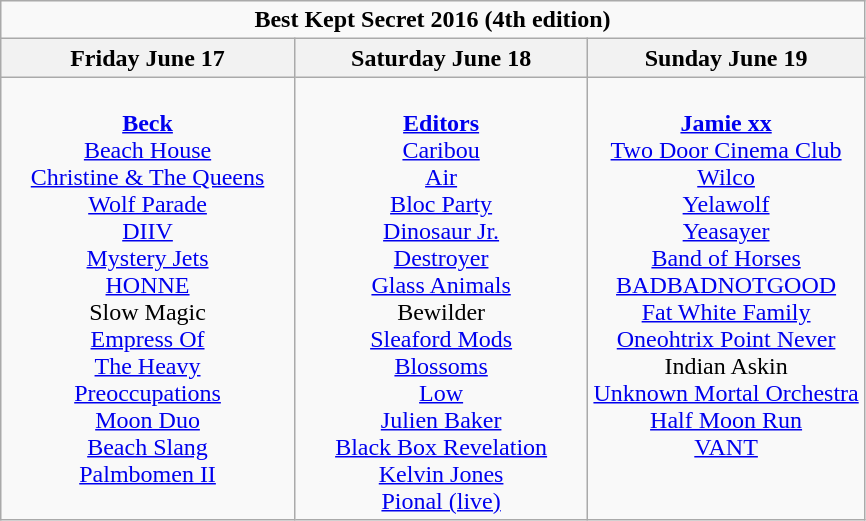<table class="wikitable">
<tr>
<td colspan="3" align="center"><strong>Best Kept Secret 2016 (4th edition)</strong></td>
</tr>
<tr>
<th>Friday June 17</th>
<th>Saturday June 18</th>
<th>Sunday June 19</th>
</tr>
<tr>
<td valign="top" align="center" width=34%><br><strong><a href='#'>Beck</a></strong>
<br><a href='#'>Beach House</a>
<br><a href='#'>Christine & The Queens</a>
<br><a href='#'>Wolf Parade</a>
<br><a href='#'>DIIV</a>
<br><a href='#'>Mystery Jets</a>
<br><a href='#'>HONNE</a>
<br>Slow Magic
<br><a href='#'>Empress Of</a>
<br><a href='#'>The Heavy</a>
<br><a href='#'>Preoccupations</a>
<br><a href='#'>Moon Duo</a>
<br><a href='#'>Beach Slang</a>
<br><a href='#'>Palmbomen II</a></td>
<td valign="top" align="center" width=34%><br><strong><a href='#'>Editors</a></strong>
<br><a href='#'>Caribou</a>
<br><a href='#'>Air</a>
<br><a href='#'>Bloc Party</a>
<br><a href='#'>Dinosaur Jr.</a>
<br><a href='#'>Destroyer</a>
<br><a href='#'>Glass Animals</a>
<br>Bewilder
<br><a href='#'>Sleaford Mods</a>
<br><a href='#'>Blossoms</a>
<br><a href='#'>Low</a>
<br><a href='#'>Julien Baker</a>
<br><a href='#'>Black Box Revelation</a>
<br><a href='#'>Kelvin Jones</a>
<br><a href='#'>Pional (live)</a></td>
<td valign="top" align="center" width=32%><br><strong><a href='#'>Jamie xx</a></strong>
<br><a href='#'>Two Door Cinema Club</a>
<br><a href='#'>Wilco</a>
<br><a href='#'>Yelawolf</a>
<br><a href='#'>Yeasayer</a>
<br><a href='#'>Band of Horses</a>
<br><a href='#'>BADBADNOTGOOD</a>
<br><a href='#'>Fat White Family</a>
<br><a href='#'>Oneohtrix Point Never</a>
<br>Indian Askin
<br><a href='#'>Unknown Mortal Orchestra</a>
<br><a href='#'>Half Moon Run</a>
<br><a href='#'>VANT</a></td>
</tr>
</table>
